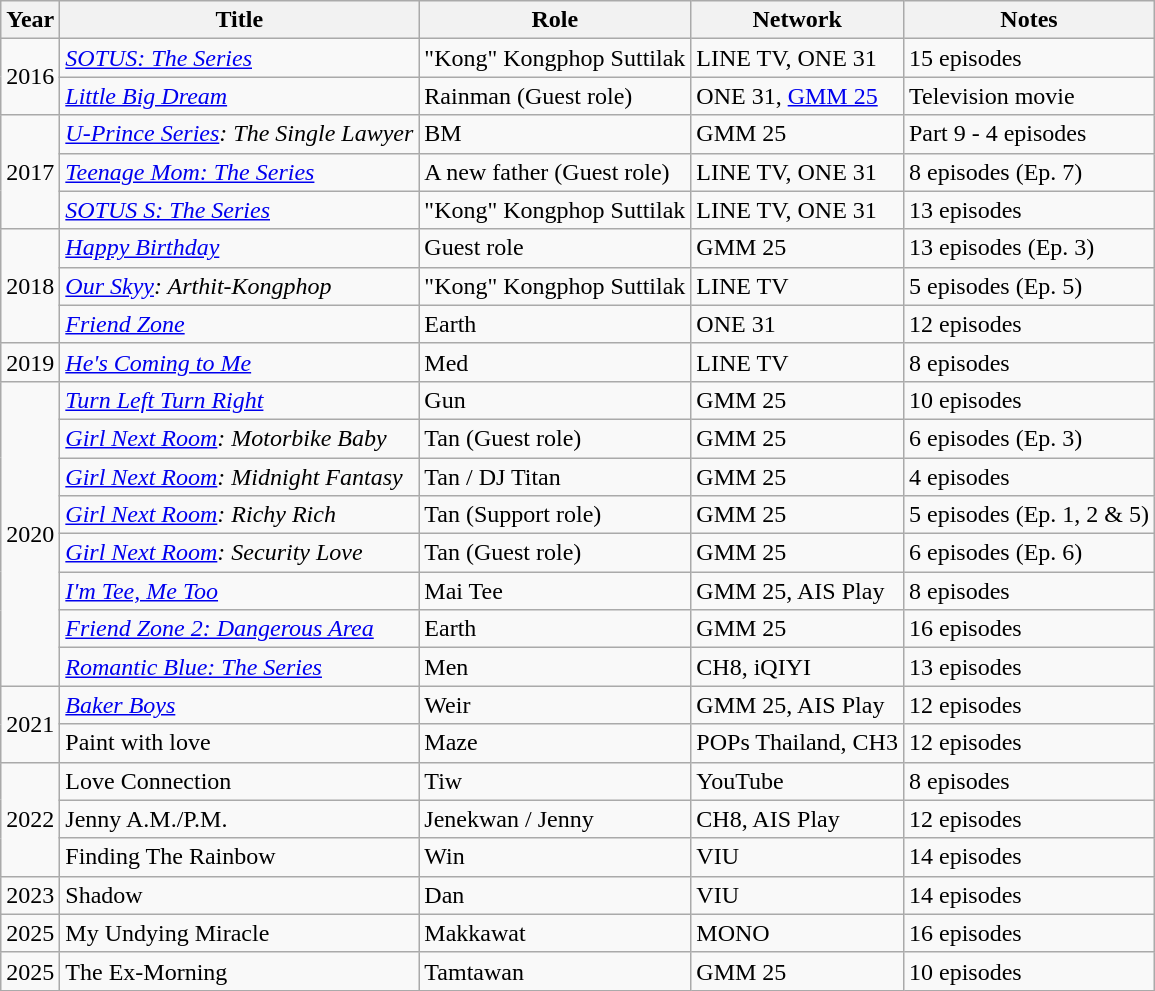<table class="wikitable" style="text-align:left;">
<tr>
<th>Year</th>
<th>Title</th>
<th>Role</th>
<th>Network</th>
<th>Notes</th>
</tr>
<tr>
<td rowspan="2">2016</td>
<td><em><a href='#'>SOTUS: The Series</a></em></td>
<td>"Kong" Kongphop Suttilak</td>
<td>LINE TV, ONE 31</td>
<td>15 episodes</td>
</tr>
<tr>
<td><em><a href='#'>Little Big Dream</a></em></td>
<td>Rainman (Guest role)</td>
<td>ONE 31, <a href='#'>GMM 25</a></td>
<td>Television movie</td>
</tr>
<tr>
<td rowspan="3">2017</td>
<td><em><a href='#'>U-Prince Series</a>: The Single Lawyer</em></td>
<td>BM</td>
<td>GMM 25</td>
<td>Part 9 - 4 episodes</td>
</tr>
<tr>
<td><em><a href='#'>Teenage Mom: The Series</a></em></td>
<td>A new father (Guest role)</td>
<td>LINE TV, ONE 31</td>
<td>8 episodes (Ep. 7)</td>
</tr>
<tr>
<td><em><a href='#'>SOTUS S: The Series</a></em></td>
<td>"Kong" Kongphop Suttilak</td>
<td>LINE TV, ONE 31</td>
<td>13 episodes</td>
</tr>
<tr>
<td rowspan="3">2018</td>
<td><em><a href='#'>Happy Birthday</a></em></td>
<td>Guest role</td>
<td>GMM 25</td>
<td>13 episodes (Ep. 3)</td>
</tr>
<tr>
<td><em><a href='#'>Our Skyy</a>: Arthit-Kongphop</em></td>
<td>"Kong" Kongphop Suttilak</td>
<td>LINE TV</td>
<td>5 episodes (Ep. 5)</td>
</tr>
<tr>
<td><em><a href='#'>Friend Zone</a></em></td>
<td>Earth</td>
<td>ONE 31</td>
<td>12 episodes</td>
</tr>
<tr>
<td>2019</td>
<td><em><a href='#'>He's Coming to Me</a></em></td>
<td>Med</td>
<td>LINE TV</td>
<td>8 episodes</td>
</tr>
<tr>
<td rowspan="8">2020</td>
<td><em><a href='#'>Turn Left Turn Right</a></em></td>
<td>Gun</td>
<td>GMM 25</td>
<td>10 episodes</td>
</tr>
<tr>
<td><em><a href='#'>Girl Next Room</a>: Motorbike Baby</em></td>
<td>Tan (Guest role)</td>
<td>GMM 25</td>
<td>6 episodes (Ep. 3)</td>
</tr>
<tr>
<td><em><a href='#'>Girl Next Room</a>: Midnight Fantasy</em></td>
<td>Tan / DJ Titan</td>
<td>GMM 25</td>
<td>4 episodes</td>
</tr>
<tr>
<td><em><a href='#'>Girl Next Room</a>: Richy Rich</em></td>
<td>Tan (Support role)</td>
<td>GMM 25</td>
<td>5 episodes (Ep. 1, 2 & 5)</td>
</tr>
<tr>
<td><em><a href='#'>Girl Next Room</a>: Security Love</em></td>
<td>Tan (Guest role)</td>
<td>GMM 25</td>
<td>6 episodes (Ep. 6)</td>
</tr>
<tr>
<td><em><a href='#'>I'm Tee, Me Too</a></em></td>
<td>Mai Tee</td>
<td>GMM 25, AIS Play</td>
<td>8 episodes</td>
</tr>
<tr>
<td><em><a href='#'>Friend Zone 2: Dangerous Area</a></em></td>
<td>Earth</td>
<td>GMM 25</td>
<td>16 episodes</td>
</tr>
<tr>
<td><em><a href='#'>Romantic Blue: The Series</a></em></td>
<td>Men</td>
<td>CH8, iQIYI</td>
<td>13 episodes</td>
</tr>
<tr>
<td rowspan="2">2021</td>
<td><em><a href='#'>Baker Boys</a></em></td>
<td>Weir</td>
<td>GMM 25, AIS Play</td>
<td>12 episodes</td>
</tr>
<tr>
<td>Paint with love</td>
<td>Maze</td>
<td>POPs Thailand, CH3</td>
<td>12 episodes</td>
</tr>
<tr>
<td rowspan="3">2022</td>
<td>Love Connection</td>
<td>Tiw</td>
<td>YouTube</td>
<td>8 episodes</td>
</tr>
<tr>
<td>Jenny A.M./P.M.</td>
<td>Jenekwan / Jenny</td>
<td>CH8, AIS Play</td>
<td>12 episodes</td>
</tr>
<tr>
<td>Finding The Rainbow</td>
<td>Win</td>
<td>VIU</td>
<td>14 episodes</td>
</tr>
<tr>
<td>2023</td>
<td>Shadow</td>
<td>Dan</td>
<td>VIU</td>
<td>14 episodes</td>
</tr>
<tr>
<td>2025</td>
<td>My Undying Miracle</td>
<td>Makkawat</td>
<td>MONO</td>
<td>16 episodes</td>
</tr>
<tr>
<td>2025</td>
<td>The Ex-Morning</td>
<td>Tamtawan</td>
<td>GMM 25</td>
<td>10 episodes</td>
</tr>
</table>
